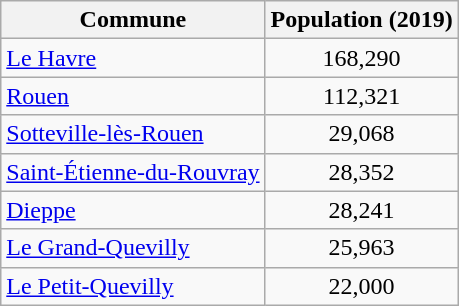<table class=wikitable>
<tr>
<th>Commune</th>
<th>Population (2019)</th>
</tr>
<tr>
<td><a href='#'>Le Havre</a></td>
<td style="text-align: center;">168,290</td>
</tr>
<tr>
<td><a href='#'>Rouen</a></td>
<td style="text-align: center;">112,321</td>
</tr>
<tr>
<td><a href='#'>Sotteville-lès-Rouen</a></td>
<td style="text-align: center;">29,068</td>
</tr>
<tr>
<td><a href='#'>Saint-Étienne-du-Rouvray</a></td>
<td style="text-align: center;">28,352</td>
</tr>
<tr>
<td><a href='#'>Dieppe</a></td>
<td style="text-align: center;">28,241</td>
</tr>
<tr>
<td><a href='#'>Le Grand-Quevilly</a></td>
<td style="text-align: center;">25,963</td>
</tr>
<tr>
<td><a href='#'>Le Petit-Quevilly</a></td>
<td style="text-align: center;">22,000</td>
</tr>
</table>
